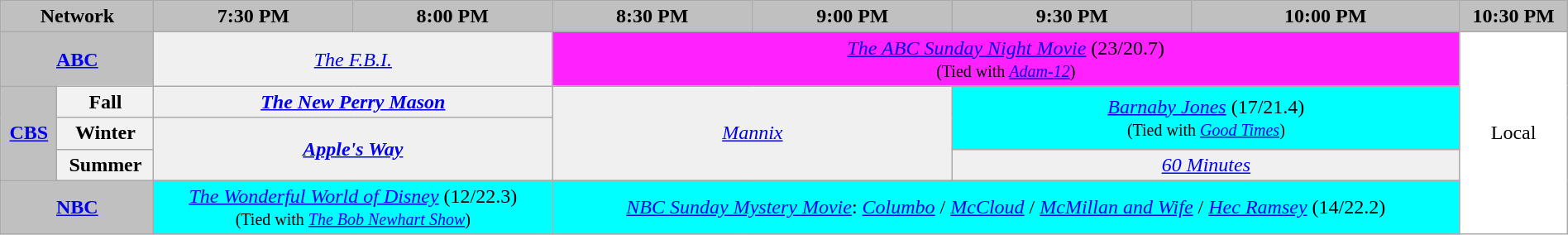<table class="wikitable plainrowheaders" style="width:100%; margin:auto; text-align:center;">
<tr>
<th colspan="2" style="background:silver; text-align:center;">Network</th>
<th style="background:silver; text-align:center;">7:30 PM</th>
<th style="background:silver; text-align:center;">8:00 PM</th>
<th style="background:silver; text-align:center;">8:30 PM</th>
<th style="background:silver; text-align:center;">9:00 PM</th>
<th style="background:silver; text-align:center;">9:30 PM</th>
<th style="background:silver; text-align:center;">10:00 PM</th>
<th style="background:silver; text-align:center;">10:30 PM</th>
</tr>
<tr>
<th colspan="2" style="background:silver;"><a href='#'>ABC</a></th>
<td style="background:#f0f0f0;" colspan="2"><em><a href='#'>The F.B.I.</a></em></td>
<td style="background:#FF22FF;" colspan="4"><em><a href='#'>The ABC Sunday Night Movie</a></em> (23/20.7)<br><small>(Tied with <em><a href='#'>Adam-12</a></em>)</small></td>
<td style="background:white;" rowspan="5">Local</td>
</tr>
<tr>
<th rowspan="3" style="background:silver;"><a href='#'>CBS</a></th>
<th>Fall</th>
<td style="background:#f0f0f0;" colspan="2"><strong><em><a href='#'>The New Perry Mason</a></em></strong></td>
<td style="background:#f0f0f0;" rowspan="3" colspan="2"><em><a href='#'>Mannix</a></em></td>
<td style="background:cyan;" rowspan="2" colspan="2"><em><a href='#'>Barnaby Jones</a></em> (17/21.4)<br><small>(Tied with <em><a href='#'>Good Times</a></em>)</small></td>
</tr>
<tr>
<th>Winter</th>
<td style="background:#f0f0f0;" rowspan="2" colspan="2"><strong><em><a href='#'>Apple's Way</a></em></strong></td>
</tr>
<tr>
<th>Summer</th>
<td style="background:#f0f0f0;" colspan="2"><em><a href='#'>60 Minutes</a></em></td>
</tr>
<tr>
<th colspan="2" style="background:silver;"><a href='#'>NBC</a></th>
<td style="background:cyan;" colspan="2"><em><a href='#'>The Wonderful World of Disney</a></em> (12/22.3)<br><small>(Tied with <em><a href='#'>The Bob Newhart Show</a></em>)</small></td>
<td style="background:cyan;" colspan="4"><em><a href='#'>NBC Sunday Mystery Movie</a></em>: <em><a href='#'>Columbo</a></em> / <em><a href='#'>McCloud</a></em> / <em><a href='#'>McMillan and Wife</a></em> / <em><a href='#'>Hec Ramsey</a></em> (14/22.2)</td>
</tr>
</table>
